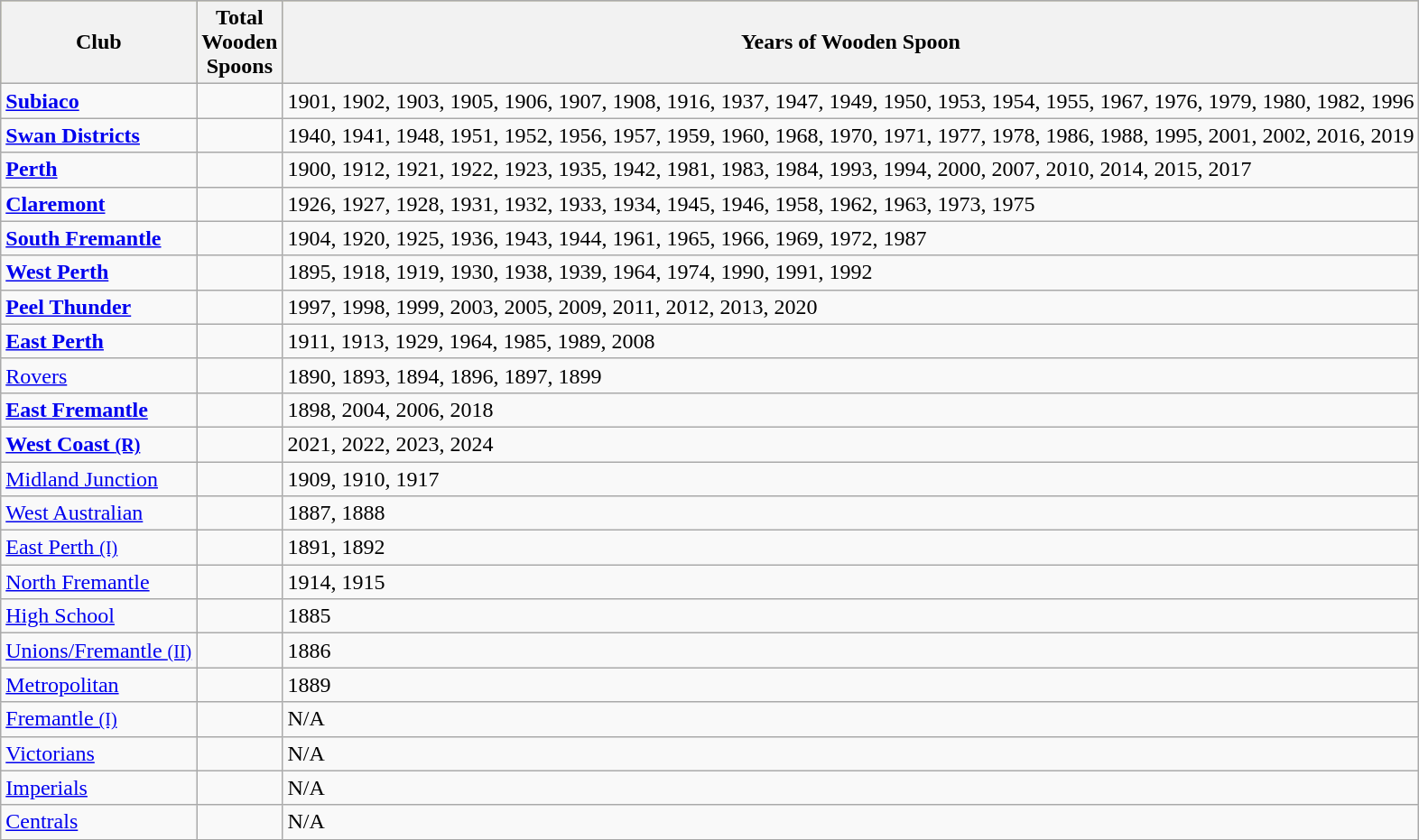<table class="wikitable sortable" style="font-size:100%">
<tr style="background:#bdb76b;">
<th>Club</th>
<th>Total<br>Wooden<br>Spoons</th>
<th>Years of Wooden Spoon</th>
</tr>
<tr>
<td><strong><a href='#'>Subiaco</a></strong></td>
<td></td>
<td>1901, 1902, 1903, 1905, 1906, 1907, 1908, 1916, 1937, 1947, 1949, 1950, 1953, 1954, 1955, 1967, 1976, 1979, 1980, 1982, 1996</td>
</tr>
<tr>
<td><strong><a href='#'>Swan Districts</a></strong></td>
<td></td>
<td>1940, 1941, 1948, 1951, 1952, 1956, 1957, 1959, 1960, 1968, 1970, 1971, 1977, 1978, 1986, 1988, 1995, 2001, 2002, 2016, 2019</td>
</tr>
<tr>
<td><strong><a href='#'>Perth</a></strong></td>
<td></td>
<td>1900, 1912, 1921, 1922, 1923, 1935, 1942, 1981, 1983, 1984, 1993, 1994, 2000, 2007, 2010, 2014, 2015, 2017</td>
</tr>
<tr>
<td><strong><a href='#'>Claremont</a></strong></td>
<td></td>
<td>1926, 1927, 1928, 1931, 1932, 1933, 1934, 1945, 1946, 1958, 1962, 1963, 1973, 1975</td>
</tr>
<tr>
<td><strong><a href='#'>South Fremantle</a></strong></td>
<td></td>
<td>1904, 1920, 1925, 1936, 1943, 1944, 1961, 1965, 1966, 1969, 1972, 1987</td>
</tr>
<tr>
<td><strong><a href='#'>West Perth</a></strong></td>
<td></td>
<td>1895, 1918, 1919, 1930, 1938, 1939, 1964, 1974, 1990, 1991, 1992</td>
</tr>
<tr>
<td><strong><a href='#'>Peel Thunder</a></strong></td>
<td></td>
<td>1997, 1998, 1999, 2003, 2005, 2009, 2011, 2012, 2013, 2020</td>
</tr>
<tr>
<td><strong><a href='#'>East Perth</a></strong></td>
<td></td>
<td>1911, 1913, 1929, 1964, 1985, 1989, 2008</td>
</tr>
<tr>
<td><a href='#'>Rovers</a></td>
<td></td>
<td>1890, 1893, 1894, 1896, 1897, 1899</td>
</tr>
<tr>
<td><strong><a href='#'>East Fremantle</a></strong></td>
<td></td>
<td>1898, 2004, 2006, 2018</td>
</tr>
<tr>
<td><strong><a href='#'>West Coast <small>(R)</small></a></strong></td>
<td></td>
<td>2021, 2022, 2023, 2024</td>
</tr>
<tr>
<td><a href='#'>Midland Junction</a></td>
<td></td>
<td>1909, 1910, 1917</td>
</tr>
<tr>
<td><a href='#'>West Australian</a></td>
<td></td>
<td>1887, 1888</td>
</tr>
<tr>
<td><a href='#'>East Perth <small>(I)</small></a></td>
<td></td>
<td>1891, 1892</td>
</tr>
<tr>
<td><a href='#'>North Fremantle</a></td>
<td></td>
<td>1914, 1915</td>
</tr>
<tr>
<td><a href='#'>High School</a></td>
<td></td>
<td>1885</td>
</tr>
<tr>
<td><a href='#'>Unions/Fremantle <small>(II)</small></a></td>
<td></td>
<td>1886</td>
</tr>
<tr>
<td><a href='#'>Metropolitan</a></td>
<td></td>
<td>1889</td>
</tr>
<tr>
<td><a href='#'>Fremantle <small>(I)</small></a></td>
<td></td>
<td>N/A</td>
</tr>
<tr>
<td><a href='#'>Victorians</a></td>
<td></td>
<td>N/A</td>
</tr>
<tr>
<td><a href='#'>Imperials</a></td>
<td></td>
<td>N/A</td>
</tr>
<tr>
<td><a href='#'>Centrals</a></td>
<td></td>
<td>N/A</td>
</tr>
</table>
